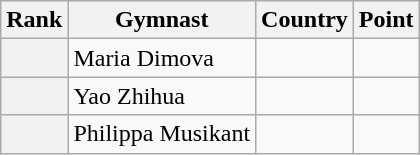<table class="wikitable sortable">
<tr>
<th>Rank</th>
<th>Gymnast</th>
<th>Country</th>
<th>Point</th>
</tr>
<tr>
<th></th>
<td>Maria Dimova</td>
<td></td>
<td></td>
</tr>
<tr>
<th></th>
<td>Yao Zhihua</td>
<td></td>
<td></td>
</tr>
<tr>
<th></th>
<td>Philippa Musikant</td>
<td></td>
<td></td>
</tr>
</table>
